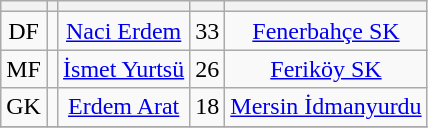<table class="wikitable sortable" style="text-align: center">
<tr>
<th></th>
<th></th>
<th></th>
<th></th>
<th></th>
</tr>
<tr>
<td>DF</td>
<td></td>
<td><a href='#'>Naci Erdem</a></td>
<td>33</td>
<td><a href='#'>Fenerbahçe SK</a></td>
</tr>
<tr>
<td>MF</td>
<td></td>
<td><a href='#'>İsmet Yurtsü</a></td>
<td>26</td>
<td><a href='#'>Feriköy SK</a></td>
</tr>
<tr>
<td>GK</td>
<td></td>
<td><a href='#'>Erdem Arat</a></td>
<td>18</td>
<td><a href='#'>Mersin İdmanyurdu</a></td>
</tr>
<tr>
</tr>
</table>
